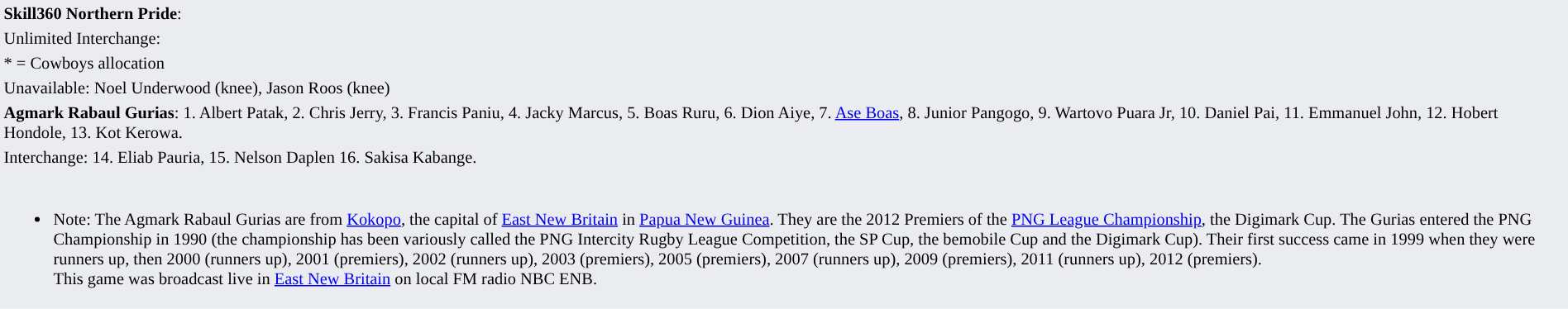<table style="background:#eaecf0; font-size:85%; width:100%;">
<tr>
<td><strong>Skill360 Northern Pride</strong>:             </td>
</tr>
<tr>
<td>Unlimited Interchange:             </td>
</tr>
<tr>
<td>* = Cowboys allocation</td>
</tr>
<tr>
<td>Unavailable: Noel Underwood (knee), Jason Roos (knee)</td>
</tr>
<tr>
<td><strong>Agmark Rabaul Gurias</strong>: 1. Albert Patak, 2. Chris Jerry, 3. Francis Paniu, 4. Jacky Marcus, 5. Boas Ruru, 6. Dion Aiye, 7. <a href='#'>Ase Boas</a>, 8. Junior Pangogo, 9. Wartovo Puara Jr, 10. Daniel Pai, 11. Emmanuel John, 12. Hobert Hondole, 13. Kot Kerowa.</td>
</tr>
<tr>
<td>Interchange: 14. Eliab Pauria, 15. Nelson Daplen 16. Sakisa Kabange.</td>
</tr>
<tr>
<td><br><ul><li>Note: The Agmark Rabaul Gurias are from <a href='#'>Kokopo</a>, the capital of <a href='#'>East New Britain</a> in <a href='#'>Papua New Guinea</a>. They are the 2012 Premiers of the <a href='#'>PNG League Championship</a>, the Digimark Cup. The Gurias entered the PNG Championship in 1990 (the championship has been variously called the PNG Intercity Rugby League Competition, the SP Cup, the bemobile Cup and the Digimark Cup). Their first success came in 1999 when they were runners up, then 2000 (runners up), 2001 (premiers), 2002 (runners up), 2003 (premiers), 2005 (premiers), 2007 (runners up), 2009 (premiers), 2011 (runners up), 2012 (premiers).<br>This game was broadcast live in <a href='#'>East New Britain</a> on local FM radio NBC ENB.</li></ul></td>
</tr>
</table>
